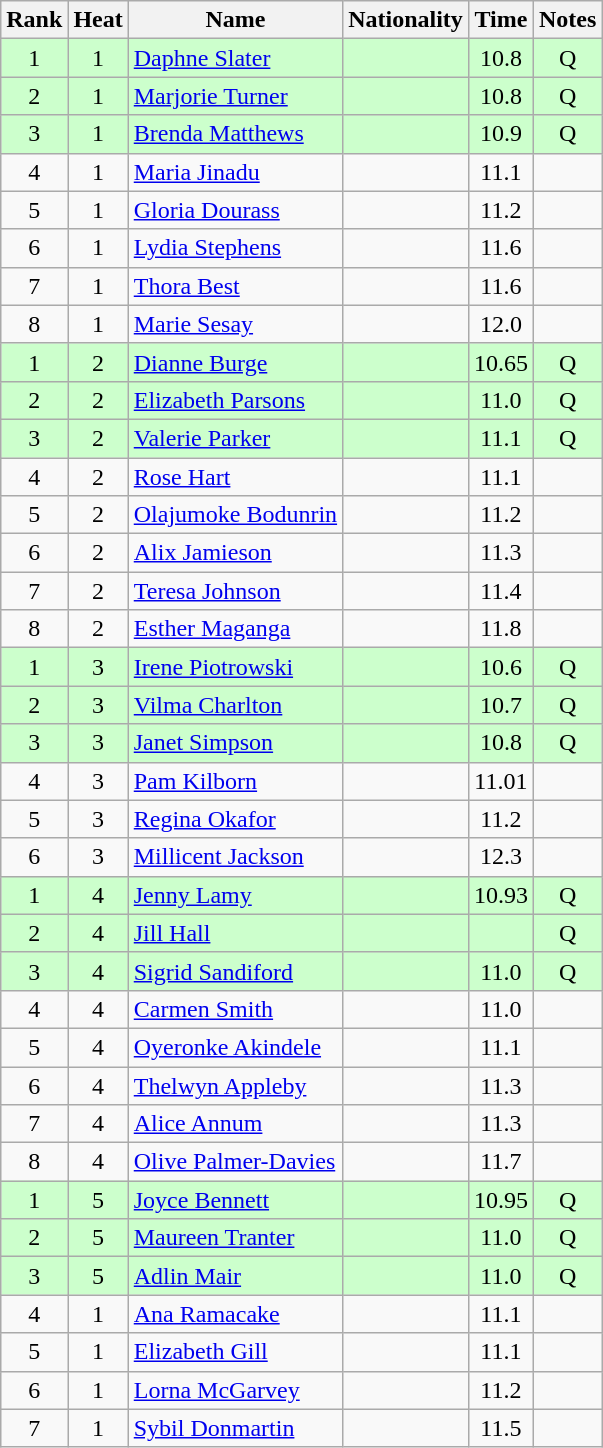<table class="wikitable sortable sticky-header" style="text-align:center">
<tr>
<th scope="col">Rank</th>
<th scope="col">Heat</th>
<th scope="col">Name</th>
<th scope="col">Nationality</th>
<th scope="col">Time</th>
<th scope="col">Notes</th>
</tr>
<tr style="background-color: #ccffcc;">
<td>1</td>
<td>1</td>
<td style="text-align: left;"><a href='#'>Daphne Slater</a></td>
<td style="text-align: left;"></td>
<td>10.8</td>
<td>Q</td>
</tr>
<tr style="background-color: #ccffcc;">
<td>2</td>
<td>1</td>
<td style="text-align: left;"><a href='#'>Marjorie Turner</a></td>
<td style="text-align: left;"></td>
<td>10.8</td>
<td>Q</td>
</tr>
<tr style="background-color: #ccffcc;">
<td>3</td>
<td>1</td>
<td style="text-align: left;"><a href='#'>Brenda Matthews</a></td>
<td style="text-align: left;"></td>
<td>10.9</td>
<td>Q</td>
</tr>
<tr>
<td>4</td>
<td>1</td>
<td style="text-align: left;"><a href='#'>Maria Jinadu</a></td>
<td style="text-align: left;"></td>
<td>11.1</td>
<td></td>
</tr>
<tr>
<td>5</td>
<td>1</td>
<td style="text-align: left;"><a href='#'>Gloria Dourass</a></td>
<td align=left></td>
<td>11.2</td>
<td></td>
</tr>
<tr>
<td>6</td>
<td>1</td>
<td style="text-align: left;"><a href='#'>Lydia Stephens</a></td>
<td style="text-align: left;"></td>
<td>11.6</td>
<td></td>
</tr>
<tr>
<td>7</td>
<td>1</td>
<td style="text-align: left;"><a href='#'>Thora Best</a></td>
<td style="text-align: left;"></td>
<td>11.6</td>
<td></td>
</tr>
<tr>
<td>8</td>
<td>1</td>
<td style="text-align: left;"><a href='#'>Marie Sesay</a></td>
<td style="text-align: left;"></td>
<td>12.0</td>
<td></td>
</tr>
<tr style="background-color: #ccffcc;">
<td>1</td>
<td>2</td>
<td style="text-align: left;"><a href='#'>Dianne Burge</a></td>
<td style="text-align: left;"></td>
<td>10.65</td>
<td>Q</td>
</tr>
<tr style="background-color: #ccffcc;">
<td>2</td>
<td>2</td>
<td style="text-align: left;"><a href='#'>Elizabeth Parsons</a></td>
<td style="text-align: left;"></td>
<td>11.0</td>
<td>Q</td>
</tr>
<tr style="background-color: #ccffcc;">
<td>3</td>
<td>2</td>
<td align=left><a href='#'>Valerie Parker</a></td>
<td align=left></td>
<td>11.1</td>
<td>Q</td>
</tr>
<tr>
<td>4</td>
<td>2</td>
<td style="text-align: left;"><a href='#'>Rose Hart</a></td>
<td style="text-align: left;"></td>
<td>11.1</td>
<td></td>
</tr>
<tr>
<td>5</td>
<td>2</td>
<td style="text-align: left;"><a href='#'>Olajumoke Bodunrin</a></td>
<td style="text-align: left;"></td>
<td>11.2</td>
<td></td>
</tr>
<tr>
<td>6</td>
<td>2</td>
<td style="text-align: left;"><a href='#'>Alix Jamieson</a></td>
<td style="text-align: left;"></td>
<td>11.3</td>
<td></td>
</tr>
<tr>
<td>7</td>
<td>2</td>
<td style="text-align: left;"><a href='#'>Teresa Johnson</a></td>
<td style="text-align: left;"></td>
<td>11.4</td>
<td></td>
</tr>
<tr>
<td>8</td>
<td>2</td>
<td style="text-align: left;"><a href='#'>Esther Maganga</a></td>
<td style="text-align: left;"></td>
<td>11.8</td>
<td></td>
</tr>
<tr style="background-color: #ccffcc;">
<td>1</td>
<td>3</td>
<td style="text-align: left;"><a href='#'>Irene Piotrowski</a></td>
<td style="text-align: left;"></td>
<td>10.6</td>
<td>Q</td>
</tr>
<tr style="background-color: #ccffcc;">
<td>2</td>
<td>3</td>
<td style="text-align: left;"><a href='#'>Vilma Charlton</a></td>
<td style="text-align: left;"></td>
<td>10.7</td>
<td>Q</td>
</tr>
<tr style="background-color: #ccffcc;">
<td>3</td>
<td>3</td>
<td style="text-align: left;"><a href='#'>Janet Simpson</a></td>
<td style="text-align: left;"></td>
<td>10.8</td>
<td>Q</td>
</tr>
<tr>
<td>4</td>
<td>3</td>
<td style="text-align: left;"><a href='#'>Pam Kilborn</a></td>
<td style="text-align: left;"></td>
<td>11.01</td>
<td></td>
</tr>
<tr>
<td>5</td>
<td>3</td>
<td style="text-align: left;"><a href='#'>Regina Okafor</a></td>
<td style="text-align: left;"></td>
<td>11.2</td>
<td></td>
</tr>
<tr>
<td>6</td>
<td>3</td>
<td style="text-align: left;"><a href='#'>Millicent Jackson</a></td>
<td style="text-align: left;"></td>
<td>12.3</td>
<td></td>
</tr>
<tr style="background-color: #ccffcc;">
<td>1</td>
<td>4</td>
<td style="text-align: left;"><a href='#'>Jenny Lamy</a></td>
<td style="text-align: left;"></td>
<td>10.93</td>
<td>Q</td>
</tr>
<tr bgcolor=ccffcc>
<td>2</td>
<td>4</td>
<td style="text-align: left;"><a href='#'>Jill Hall</a></td>
<td style="text-align: left;"></td>
<td></td>
<td>Q</td>
</tr>
<tr style="background-color: #ccffcc;">
<td>3</td>
<td>4</td>
<td style="text-align: left;"><a href='#'>Sigrid Sandiford</a></td>
<td style="text-align: left;"></td>
<td>11.0</td>
<td>Q</td>
</tr>
<tr>
<td>4</td>
<td>4</td>
<td style="text-align: left;"><a href='#'>Carmen Smith</a></td>
<td style="text-align: left;"></td>
<td>11.0</td>
<td></td>
</tr>
<tr>
<td>5</td>
<td>4</td>
<td style="text-align: left;"><a href='#'>Oyeronke Akindele</a></td>
<td style="text-align: left;"></td>
<td>11.1</td>
<td></td>
</tr>
<tr>
<td>6</td>
<td>4</td>
<td style="text-align: left;"><a href='#'>Thelwyn Appleby</a></td>
<td style="text-align: left;"></td>
<td>11.3</td>
<td></td>
</tr>
<tr>
<td>7</td>
<td>4</td>
<td style="text-align: left;"><a href='#'>Alice Annum</a></td>
<td style="text-align: left;"></td>
<td>11.3</td>
<td></td>
</tr>
<tr>
<td>8</td>
<td>4</td>
<td style="text-align: left;"><a href='#'>Olive Palmer-Davies</a></td>
<td style="text-align: left;"></td>
<td>11.7</td>
<td></td>
</tr>
<tr style="background-color: #ccffcc;">
<td>1</td>
<td>5</td>
<td style="text-align: left;"><a href='#'>Joyce Bennett</a></td>
<td style="text-align: left;"></td>
<td>10.95</td>
<td>Q</td>
</tr>
<tr style="background-color: #ccffcc;">
<td>2</td>
<td>5</td>
<td style="text-align: left;"><a href='#'>Maureen Tranter</a></td>
<td style="text-align: left;"></td>
<td>11.0</td>
<td>Q</td>
</tr>
<tr style="background-color: #ccffcc;">
<td>3</td>
<td>5</td>
<td style="text-align: left;"=left><a href='#'>Adlin Mair</a></td>
<td style="text-align: left;"></td>
<td>11.0</td>
<td>Q</td>
</tr>
<tr>
<td>4</td>
<td>1</td>
<td style="text-align: left;"><a href='#'>Ana Ramacake</a></td>
<td style="text-align: left;"></td>
<td>11.1</td>
<td></td>
</tr>
<tr>
<td>5</td>
<td>1</td>
<td style="text-align: left;"><a href='#'>Elizabeth Gill</a></td>
<td style="text-align: left;"></td>
<td>11.1</td>
<td></td>
</tr>
<tr>
<td>6</td>
<td>1</td>
<td style="text-align: left;"><a href='#'>Lorna McGarvey</a></td>
<td style="text-align: left;"></td>
<td>11.2</td>
<td></td>
</tr>
<tr>
<td>7</td>
<td>1</td>
<td style="text-align: left;"><a href='#'>Sybil Donmartin</a></td>
<td style="text-align: left;"></td>
<td>11.5</td>
<td></td>
</tr>
</table>
